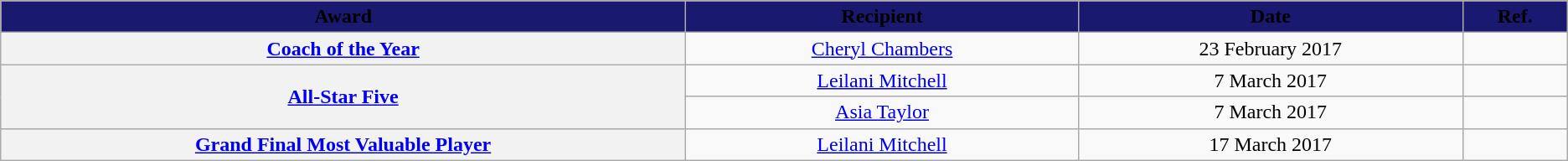<table class="wikitable sortable" style="text-align: center">
<tr>
<th style="background: midnightblue" width="9%"><span>Award</span></th>
<th style="background: midnightblue" width="5%"><span>Recipient</span></th>
<th style="background: midnightblue" width="5%"><span>Date</span></th>
<th style="background: midnightblue" width="1%" class="unsortable"><span>Ref.</span></th>
</tr>
<tr>
<th rowspan=1><a href='#'>Coach of the Year</a></th>
<td><a href='#'>Cheryl Chambers</a></td>
<td>23 February 2017</td>
<td></td>
</tr>
<tr>
<th rowspan=2><a href='#'>All-Star Five</a></th>
<td><a href='#'>Leilani Mitchell</a></td>
<td>7 March 2017</td>
<td></td>
</tr>
<tr>
<td><a href='#'>Asia Taylor</a></td>
<td>7 March 2017</td>
<td></td>
</tr>
<tr>
<th rowspan=1><a href='#'>Grand Final Most Valuable Player</a></th>
<td><a href='#'>Leilani Mitchell</a></td>
<td>17 March 2017</td>
<td></td>
</tr>
</table>
